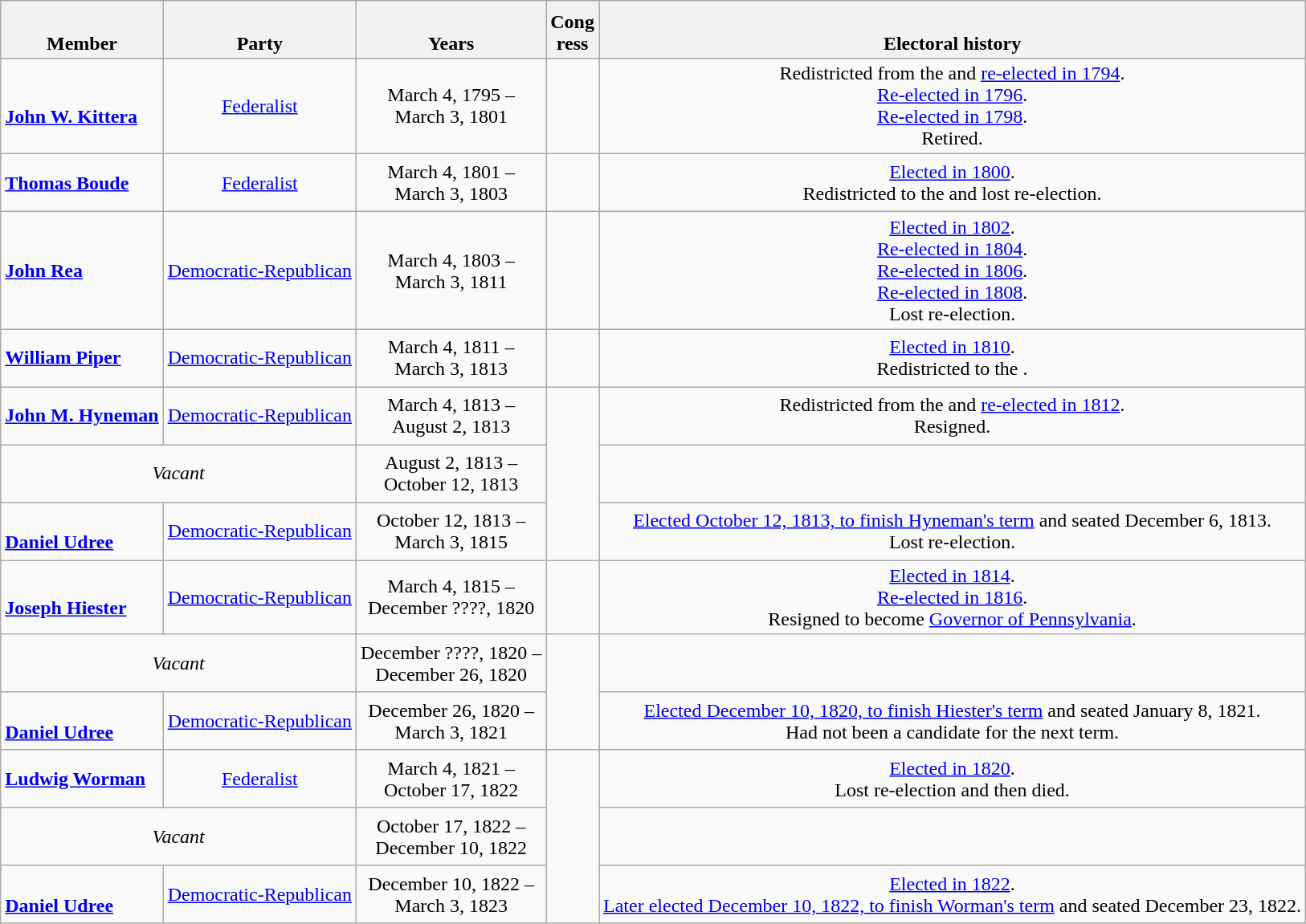<table class=wikitable style="text-align:center">
<tr style="height:3em" valign=bottom>
<th>Member</th>
<th>Party</th>
<th>Years</th>
<th>Cong<br>ress</th>
<th>Electoral history</th>
</tr>
<tr style="height:3em">
<td align=left><br><strong><a href='#'>John W. Kittera</a></strong><br></td>
<td><a href='#'>Federalist</a></td>
<td nowrap>March 4, 1795 –<br>March 3, 1801</td>
<td></td>
<td>Redistricted from the  and <a href='#'>re-elected in 1794</a>.<br><a href='#'>Re-elected in 1796</a>.<br><a href='#'>Re-elected in 1798</a>.<br>Retired.</td>
</tr>
<tr style="height:3em">
<td align=left><strong><a href='#'>Thomas Boude</a></strong><br></td>
<td><a href='#'>Federalist</a></td>
<td nowrap>March 4, 1801 –<br>March 3, 1803</td>
<td></td>
<td><a href='#'>Elected in 1800</a>.<br>Redistricted to the  and lost re-election.</td>
</tr>
<tr style="height:3em">
<td align=left><strong><a href='#'>John Rea</a></strong><br></td>
<td><a href='#'>Democratic-Republican</a></td>
<td nowrap>March 4, 1803 –<br>March 3, 1811</td>
<td></td>
<td><a href='#'>Elected in 1802</a>.<br><a href='#'>Re-elected in 1804</a>.<br><a href='#'>Re-elected in 1806</a>.<br><a href='#'>Re-elected in 1808</a>.<br>Lost re-election.</td>
</tr>
<tr style="height:3em">
<td align=left><strong><a href='#'>William Piper</a></strong><br></td>
<td><a href='#'>Democratic-Republican</a></td>
<td nowrap>March 4, 1811 –<br>March 3, 1813</td>
<td></td>
<td><a href='#'>Elected in 1810</a>.<br>Redistricted to the .</td>
</tr>
<tr style="height:3em">
<td align=left><strong><a href='#'>John M. Hyneman</a></strong><br></td>
<td><a href='#'>Democratic-Republican</a></td>
<td nowrap>March 4, 1813 –<br>August 2, 1813</td>
<td rowspan=3></td>
<td>Redistricted from the  and <a href='#'>re-elected in 1812</a>.<br>Resigned.</td>
</tr>
<tr style="height:3em">
<td colspan=2><em>Vacant</em></td>
<td nowrap>August 2, 1813 –<br>October 12, 1813</td>
<td></td>
</tr>
<tr style="height:3em">
<td align=left><br><strong><a href='#'>Daniel Udree</a></strong><br></td>
<td><a href='#'>Democratic-Republican</a></td>
<td nowrap>October 12, 1813 –<br>March 3, 1815</td>
<td><a href='#'>Elected October 12, 1813, to finish Hyneman's term</a> and seated December 6, 1813.<br>Lost re-election.</td>
</tr>
<tr style="height:3em">
<td align=left><br><strong><a href='#'>Joseph Hiester</a></strong><br></td>
<td><a href='#'>Democratic-Republican</a></td>
<td nowrap>March 4, 1815 –<br>December ????, 1820</td>
<td></td>
<td><a href='#'>Elected in 1814</a>.<br><a href='#'>Re-elected in 1816</a>.<br>Resigned to become <a href='#'>Governor of Pennsylvania</a>.</td>
</tr>
<tr style="height:3em">
<td colspan=2><em>Vacant</em></td>
<td nowrap>December ????, 1820 –<br>December 26, 1820</td>
<td rowspan=2></td>
<td></td>
</tr>
<tr style="height:3em">
<td align=left><br><strong><a href='#'>Daniel Udree</a></strong><br></td>
<td><a href='#'>Democratic-Republican</a></td>
<td nowrap>December 26, 1820 –<br>March 3, 1821</td>
<td><a href='#'>Elected December 10, 1820, to finish Hiester's term</a> and seated January 8, 1821.<br>Had not been a candidate for the next term.</td>
</tr>
<tr style="height:3em">
<td align=left><strong><a href='#'>Ludwig Worman</a></strong><br></td>
<td><a href='#'>Federalist</a></td>
<td nowrap>March 4, 1821 –<br>October 17, 1822</td>
<td rowspan=3></td>
<td><a href='#'>Elected in 1820</a>.<br>Lost re-election and then died.</td>
</tr>
<tr style="height:3em">
<td colspan=2><em>Vacant</em></td>
<td nowrap>October 17, 1822 –<br>December 10, 1822</td>
<td></td>
</tr>
<tr style="height:3em">
<td align=left><br><strong><a href='#'>Daniel Udree</a></strong><br></td>
<td><a href='#'>Democratic-Republican</a></td>
<td nowrap>December 10, 1822 –<br>March 3, 1823</td>
<td><a href='#'>Elected in 1822</a>.<br><a href='#'>Later elected December 10, 1822, to finish Worman's term</a> and seated December 23, 1822.</td>
</tr>
</table>
